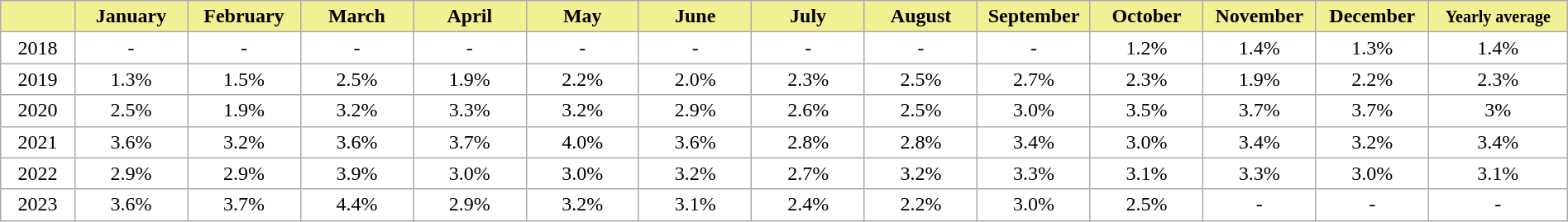<table class="wikitable" style="width:100%; margin:auto; background:#ffffff;">
<tr>
<th width="50px" style="background:#f1f093"></th>
<th width="80px" style="background:#f1f093">January</th>
<th width="80px" style="background:#f1f093">February</th>
<th width="80px" style="background:#f1f093">March</th>
<th width="80px" style="background:#f1f093">April</th>
<th width="80px" style="background:#f1f093">May</th>
<th width="80px" style="background:#f1f093">June</th>
<th width="80px" style="background:#f1f093">July</th>
<th width="80px" style="background:#f1f093">August</th>
<th width="80px" style="background:#f1f093">September</th>
<th width="80px" style="background:#f1f093">October</th>
<th width="80px" style="background:#f1f093">November</th>
<th width="80px" style="background:#f1f093">December</th>
<th width="100px" style="background:#f1f093"><small>Yearly average</small></th>
</tr>
<tr align="center">
<td>2018</td>
<td>-</td>
<td>-</td>
<td>-</td>
<td>-</td>
<td>-</td>
<td>-</td>
<td>-</td>
<td>-</td>
<td>-</td>
<td>1.2%</td>
<td>1.4%</td>
<td>1.3%</td>
<td>1.4%</td>
</tr>
<tr align="center">
<td>2019</td>
<td>1.3%</td>
<td>1.5%</td>
<td>2.5%</td>
<td>1.9%</td>
<td>2.2%</td>
<td>2.0%</td>
<td>2.3%</td>
<td>2.5%</td>
<td>2.7%</td>
<td>2.3%</td>
<td>1.9%</td>
<td>2.2%</td>
<td>2.3%</td>
</tr>
<tr align="center">
<td>2020</td>
<td>2.5%</td>
<td>1.9%</td>
<td>3.2%</td>
<td>3.3%</td>
<td>3.2%</td>
<td>2.9%</td>
<td>2.6%</td>
<td>2.5%</td>
<td>3.0%</td>
<td>3.5%</td>
<td>3.7%</td>
<td>3.7%</td>
<td>3%</td>
</tr>
<tr align="center">
<td>2021</td>
<td>3.6%</td>
<td>3.2%</td>
<td>3.6%</td>
<td>3.7%</td>
<td>4.0%</td>
<td>3.6%</td>
<td>2.8%</td>
<td>2.8%</td>
<td>3.4%</td>
<td>3.0%</td>
<td>3.4%</td>
<td>3.2%</td>
<td>3.4%</td>
</tr>
<tr align="center">
<td>2022</td>
<td>2.9%</td>
<td>2.9%</td>
<td>3.9%</td>
<td>3.0%</td>
<td>3.0%</td>
<td>3.2%</td>
<td>2.7%</td>
<td>3.2%</td>
<td>3.3%</td>
<td>3.1%</td>
<td>3.3%</td>
<td>3.0%</td>
<td>3.1%</td>
</tr>
<tr align="center">
<td>2023</td>
<td>3.6%</td>
<td>3.7%</td>
<td>4.4%</td>
<td>2.9%</td>
<td>3.2%</td>
<td>3.1%</td>
<td>2.4%</td>
<td>2.2%</td>
<td>3.0%</td>
<td>2.5%</td>
<td>-</td>
<td>-</td>
<td>-</td>
</tr>
</table>
